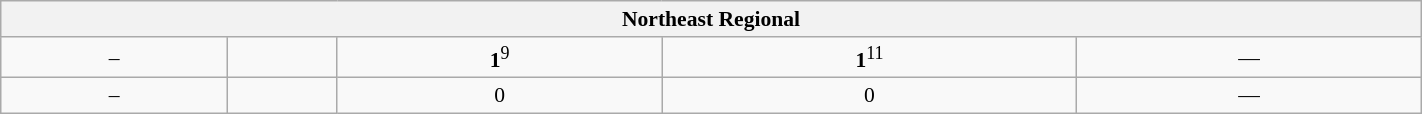<table class="wikitable" style="font-size:90%; width: 75%; text-align: center">
<tr>
<th colspan=5>Northeast Regional</th>
</tr>
<tr>
<td>–</td>
<td><strong></strong></td>
<td><strong>1</strong><sup>9</sup></td>
<td><strong>1</strong><sup>11</sup></td>
<td>—</td>
</tr>
<tr>
<td>–</td>
<td></td>
<td>0</td>
<td>0</td>
<td>—</td>
</tr>
</table>
